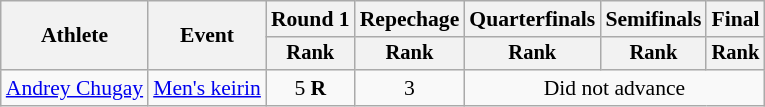<table class=wikitable style=font-size:90%;text-align:center>
<tr>
<th rowspan=2>Athlete</th>
<th rowspan=2>Event</th>
<th>Round 1</th>
<th>Repechage</th>
<th>Quarterfinals</th>
<th>Semifinals</th>
<th>Final</th>
</tr>
<tr style=font-size:95%>
<th>Rank</th>
<th>Rank</th>
<th>Rank</th>
<th>Rank</th>
<th>Rank</th>
</tr>
<tr>
<td align=left><a href='#'>Andrey Chugay</a></td>
<td align=left><a href='#'>Men's keirin</a></td>
<td>5 <strong>R</strong></td>
<td>3</td>
<td colspan=3>Did not advance</td>
</tr>
</table>
